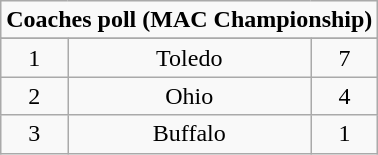<table class="wikitable">
<tr align="center">
<td align="center" Colspan="3"><strong>Coaches poll (MAC Championship)</strong></td>
</tr>
<tr align="center">
</tr>
<tr align="center">
<td>1</td>
<td>Toledo</td>
<td>7</td>
</tr>
<tr align="center">
<td>2</td>
<td>Ohio</td>
<td>4</td>
</tr>
<tr align="center">
<td>3</td>
<td>Buffalo</td>
<td>1</td>
</tr>
</table>
